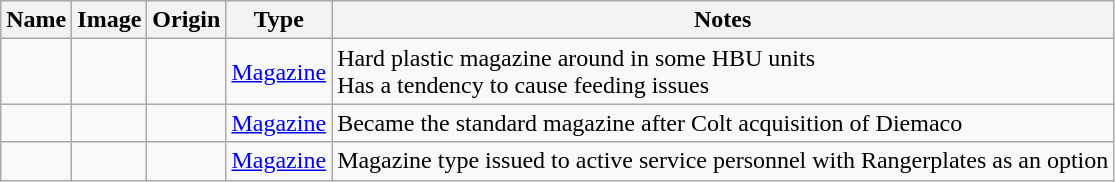<table class="wikitable">
<tr>
<th>Name</th>
<th>Image</th>
<th>Origin</th>
<th>Type</th>
<th>Notes</th>
</tr>
<tr>
<td></td>
<td></td>
<td></td>
<td><a href='#'>Magazine</a></td>
<td>Hard plastic magazine around in some HBU units<br>Has a tendency to cause feeding issues</td>
</tr>
<tr>
<td></td>
<td></td>
<td></td>
<td><a href='#'>Magazine</a></td>
<td>Became the standard magazine after Colt acquisition of Diemaco</td>
</tr>
<tr>
<td></td>
<td></td>
<td></td>
<td><a href='#'>Magazine</a></td>
<td>Magazine type issued to active service personnel with Rangerplates as an option</td>
</tr>
</table>
